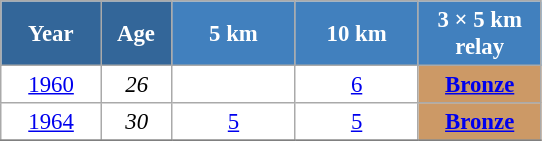<table class="wikitable" style="font-size:95%; text-align:center; border:grey solid 1px; border-collapse:collapse; background:#ffffff;">
<tr>
<th style="background-color:#369; color:white; width:60px;"> Year </th>
<th style="background-color:#369; color:white; width:40px;"> Age </th>
<th style="background-color:#4180be; color:white; width:75px;"> 5 km </th>
<th style="background-color:#4180be; color:white; width:75px;"> 10 km </th>
<th style="background-color:#4180be; color:white; width:75px;"> 3 × 5 km <br> relay </th>
</tr>
<tr>
<td><a href='#'>1960</a></td>
<td><em>26</em></td>
<td></td>
<td><a href='#'>6</a></td>
<td bgcolor="cc9966"><a href='#'><strong>Bronze</strong></a></td>
</tr>
<tr>
<td><a href='#'>1964</a></td>
<td><em>30</em></td>
<td><a href='#'>5</a></td>
<td><a href='#'>5</a></td>
<td bgcolor="cc9966"><a href='#'><strong>Bronze</strong></a></td>
</tr>
<tr>
</tr>
</table>
